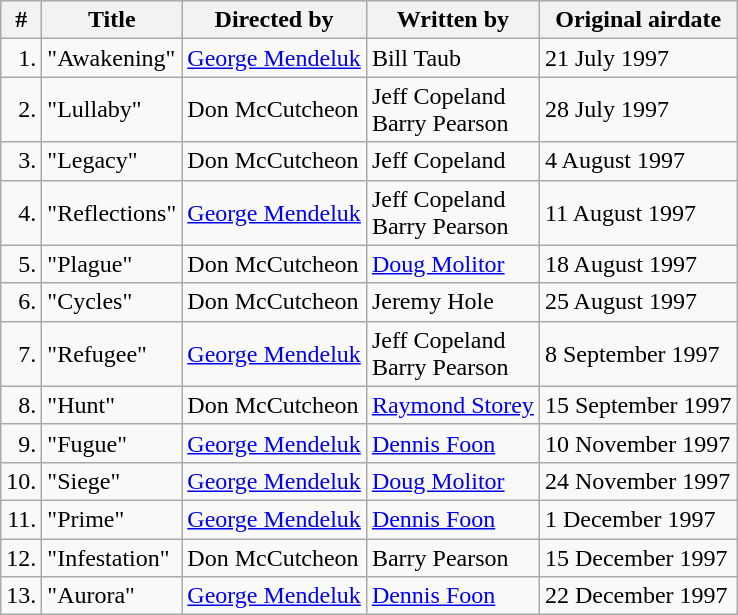<table class="wikitable">
<tr>
<th>#</th>
<th>Title</th>
<th>Directed by</th>
<th>Written by</th>
<th>Original airdate</th>
</tr>
<tr>
<td align="right">1.</td>
<td>"Awakening"</td>
<td><a href='#'>George Mendeluk</a></td>
<td>Bill Taub</td>
<td>21 July 1997</td>
</tr>
<tr>
<td align="right">2.</td>
<td>"Lullaby"</td>
<td>Don McCutcheon</td>
<td>Jeff Copeland<br>Barry Pearson</td>
<td>28 July 1997</td>
</tr>
<tr>
<td align="right">3.</td>
<td>"Legacy"</td>
<td>Don McCutcheon</td>
<td>Jeff Copeland</td>
<td>4 August 1997</td>
</tr>
<tr>
<td align="right">4.</td>
<td>"Reflections"</td>
<td><a href='#'>George Mendeluk</a></td>
<td>Jeff Copeland<br>Barry Pearson</td>
<td>11 August 1997</td>
</tr>
<tr>
<td align="right">5.</td>
<td>"Plague"</td>
<td>Don McCutcheon</td>
<td><a href='#'>Doug Molitor</a></td>
<td>18 August 1997</td>
</tr>
<tr>
<td align="right">6.</td>
<td>"Cycles"</td>
<td>Don McCutcheon</td>
<td>Jeremy Hole</td>
<td>25 August 1997</td>
</tr>
<tr>
<td align="right">7.</td>
<td>"Refugee"</td>
<td><a href='#'>George Mendeluk</a></td>
<td>Jeff Copeland<br>Barry Pearson</td>
<td>8 September 1997</td>
</tr>
<tr>
<td align="right">8.</td>
<td>"Hunt"</td>
<td>Don McCutcheon</td>
<td><a href='#'>Raymond Storey</a></td>
<td>15 September 1997</td>
</tr>
<tr>
<td align="right">9.</td>
<td>"Fugue"</td>
<td><a href='#'>George Mendeluk</a></td>
<td><a href='#'>Dennis Foon</a></td>
<td>10 November 1997</td>
</tr>
<tr>
<td align="right">10.</td>
<td>"Siege"</td>
<td><a href='#'>George Mendeluk</a></td>
<td><a href='#'>Doug Molitor</a></td>
<td>24 November 1997</td>
</tr>
<tr>
<td align="right">11.</td>
<td>"Prime"</td>
<td><a href='#'>George Mendeluk</a></td>
<td><a href='#'>Dennis Foon</a></td>
<td>1 December 1997</td>
</tr>
<tr>
<td align="right">12.</td>
<td>"Infestation"</td>
<td>Don McCutcheon</td>
<td>Barry Pearson</td>
<td>15 December 1997</td>
</tr>
<tr>
<td align="right">13.</td>
<td>"Aurora"</td>
<td><a href='#'>George Mendeluk</a></td>
<td><a href='#'>Dennis Foon</a></td>
<td>22 December 1997</td>
</tr>
</table>
